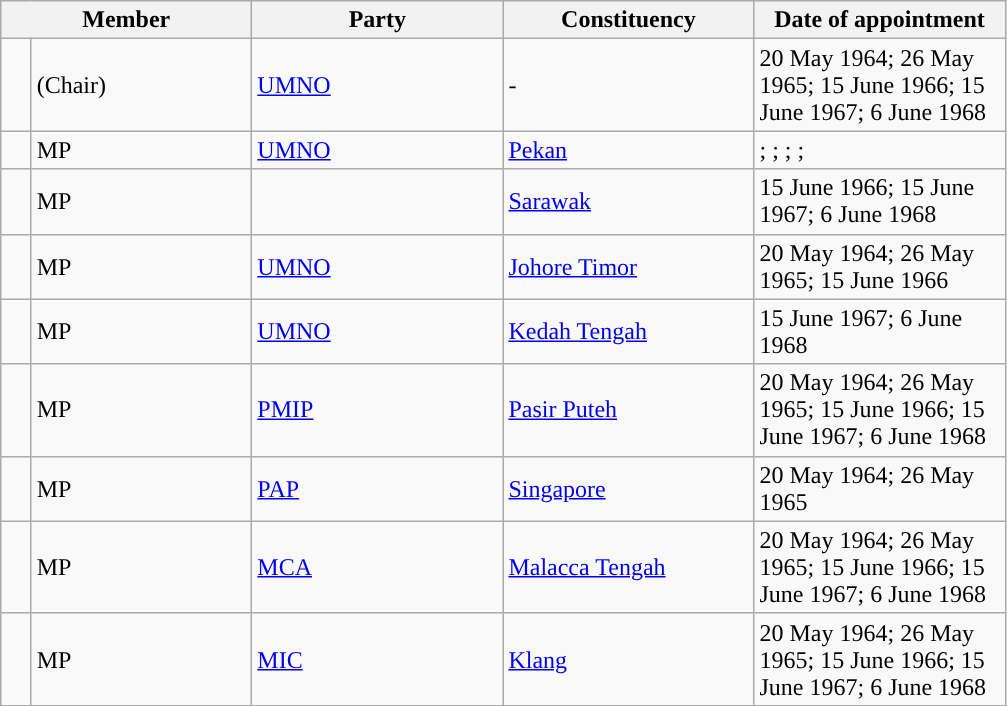<table class="sortable wikitable">
<tr>
<th width="160px" colspan="2" valign="top">Member</th>
<th width="160px" valign="top">Party</th>
<th width="160px" valign="top">Constituency</th>
<th width="160px" valign="top">Date of appointment</th>
</tr>
<tr>
<td></td>
<td> (Chair)</td>
<td><a href='#'>UMNO</a></td>
<td>-</td>
<td>20 May 1964; 26 May 1965; 15 June 1966; 15 June 1967; 6 June 1968</td>
</tr>
<tr>
<td></td>
<td> MP</td>
<td><a href='#'>UMNO</a></td>
<td><a href='#'>Pekan</a></td>
<td>; ; ; ; </td>
</tr>
<tr>
<td></td>
<td> MP</td>
<td></td>
<td><a href='#'>Sarawak</a></td>
<td>15 June 1966; 15 June 1967; 6 June 1968</td>
</tr>
<tr>
<td></td>
<td> MP</td>
<td><a href='#'>UMNO</a></td>
<td><a href='#'>Johore Timor</a></td>
<td>20 May 1964; 26 May 1965; 15 June 1966</td>
</tr>
<tr>
<td></td>
<td> MP</td>
<td><a href='#'>UMNO</a></td>
<td><a href='#'>Kedah Tengah</a></td>
<td>15 June 1967; 6 June 1968</td>
</tr>
<tr>
<td></td>
<td> MP</td>
<td><a href='#'>PMIP</a></td>
<td><a href='#'>Pasir Puteh</a></td>
<td>20 May 1964; 26 May 1965; 15 June 1966; 15 June 1967; 6 June 1968</td>
</tr>
<tr>
<td></td>
<td> MP</td>
<td><a href='#'>PAP</a></td>
<td><a href='#'>Singapore</a></td>
<td>20 May 1964; 26 May 1965</td>
</tr>
<tr>
<td></td>
<td> MP</td>
<td><a href='#'>MCA</a></td>
<td><a href='#'>Malacca Tengah</a></td>
<td>20 May 1964; 26 May 1965; 15 June 1966; 15 June 1967; 6 June 1968</td>
</tr>
<tr>
<td></td>
<td> MP</td>
<td><a href='#'>MIC</a></td>
<td><a href='#'>Klang</a></td>
<td>20 May 1964; 26 May 1965; 15 June 1966; 15 June 1967; 6 June 1968</td>
</tr>
<tr>
</tr>
</table>
